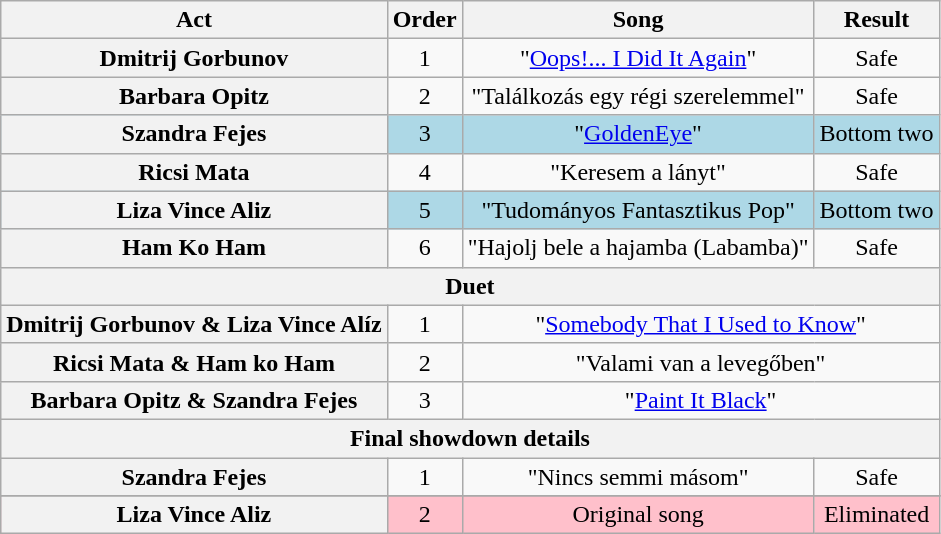<table class="wikitable" style="text-align:center;">
<tr>
<th scope="col">Act</th>
<th scope="col">Order</th>
<th scope="col">Song</th>
<th scope="col">Result</th>
</tr>
<tr>
<th scope="row">Dmitrij Gorbunov</th>
<td>1</td>
<td>"<a href='#'>Oops!... I Did It Again</a>"</td>
<td>Safe</td>
</tr>
<tr>
<th scope="row">Barbara Opitz</th>
<td>2</td>
<td>"Találkozás egy régi szerelemmel"</td>
<td>Safe</td>
</tr>
<tr bgcolor="Lightblue">
<th scope="row">Szandra Fejes</th>
<td>3</td>
<td>"<a href='#'>GoldenEye</a>"</td>
<td>Bottom two</td>
</tr>
<tr>
<th scope="row">Ricsi Mata</th>
<td>4</td>
<td>"Keresem a lányt"</td>
<td>Safe</td>
</tr>
<tr bgcolor="Lightblue">
<th scope="row">Liza Vince Aliz</th>
<td>5</td>
<td>"Tudományos Fantasztikus Pop"</td>
<td>Bottom two</td>
</tr>
<tr>
<th scope="row">Ham Ko Ham</th>
<td>6</td>
<td>"Hajolj bele a hajamba (Labamba)"</td>
<td>Safe</td>
</tr>
<tr>
<th scope="col" colspan="7">Duet</th>
</tr>
<tr>
<th scope="row">Dmitrij Gorbunov & Liza Vince Alíz</th>
<td>1</td>
<td colspan="2">"<a href='#'>Somebody That I Used to Know</a>"</td>
</tr>
<tr>
<th scope="row">Ricsi Mata & Ham ko Ham</th>
<td>2</td>
<td colspan="2">"Valami van a levegőben"</td>
</tr>
<tr>
<th scope="row">Barbara Opitz & Szandra Fejes</th>
<td>3</td>
<td colspan="2">"<a href='#'>Paint It Black</a>"</td>
</tr>
<tr>
<th scope="col" colspan="6">Final showdown details</th>
</tr>
<tr>
<th scope="row">Szandra Fejes</th>
<td>1</td>
<td>"Nincs semmi másom"</td>
<td>Safe</td>
</tr>
<tr>
</tr>
<tr bgcolor="pink">
<th scope="row">Liza Vince Aliz</th>
<td>2</td>
<td>Original song</td>
<td>Eliminated</td>
</tr>
</table>
